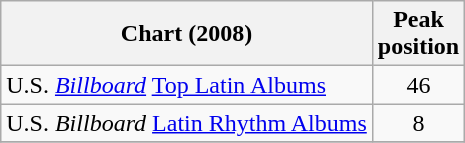<table class="wikitable">
<tr>
<th>Chart (2008)</th>
<th>Peak<br>position</th>
</tr>
<tr>
<td>U.S. <em><a href='#'>Billboard</a></em> <a href='#'>Top Latin Albums</a></td>
<td align="center">46</td>
</tr>
<tr>
<td>U.S. <em>Billboard</em> <a href='#'>Latin Rhythm Albums</a></td>
<td align="center">8</td>
</tr>
<tr>
</tr>
</table>
